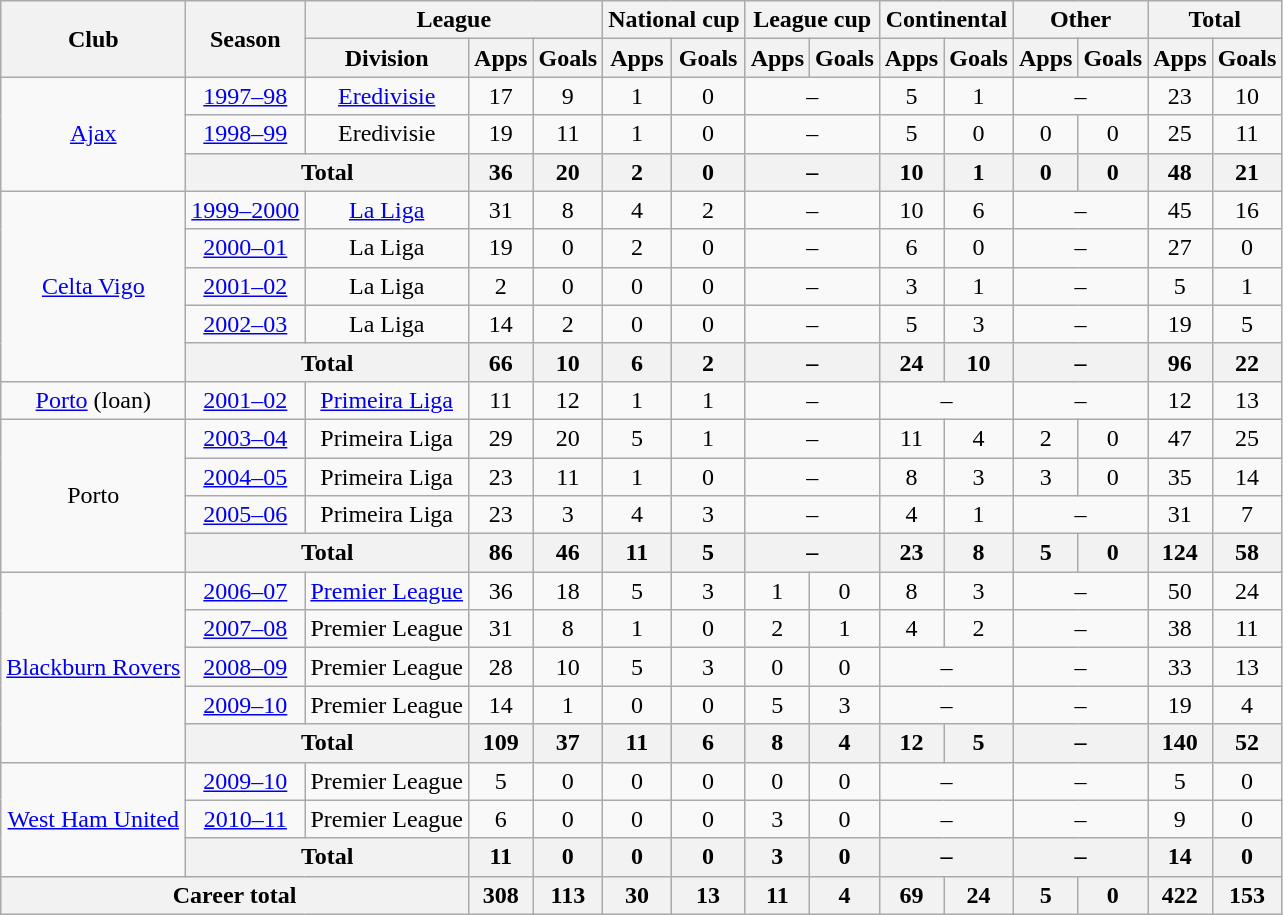<table class="wikitable" style="text-align:center">
<tr>
<th rowspan="2">Club</th>
<th rowspan="2">Season</th>
<th colspan="3">League</th>
<th colspan="2">National cup</th>
<th colspan="2">League cup</th>
<th colspan="2">Continental</th>
<th colspan="2">Other</th>
<th colspan="2">Total</th>
</tr>
<tr>
<th>Division</th>
<th>Apps</th>
<th>Goals</th>
<th>Apps</th>
<th>Goals</th>
<th>Apps</th>
<th>Goals</th>
<th>Apps</th>
<th>Goals</th>
<th>Apps</th>
<th>Goals</th>
<th>Apps</th>
<th>Goals</th>
</tr>
<tr>
<td rowspan="3"><a href='#'>Ajax</a></td>
<td><a href='#'>1997–98</a></td>
<td><a href='#'>Eredivisie</a></td>
<td>17</td>
<td>9</td>
<td>1</td>
<td>0</td>
<td colspan="2">–</td>
<td>5</td>
<td>1</td>
<td colspan="2">–</td>
<td>23</td>
<td>10</td>
</tr>
<tr>
<td><a href='#'>1998–99</a></td>
<td>Eredivisie</td>
<td>19</td>
<td>11</td>
<td>1</td>
<td>0</td>
<td colspan="2">–</td>
<td>5</td>
<td>0</td>
<td>0</td>
<td>0</td>
<td>25</td>
<td>11</td>
</tr>
<tr>
<th colspan="2">Total</th>
<th>36</th>
<th>20</th>
<th>2</th>
<th>0</th>
<th colspan="2">–</th>
<th>10</th>
<th>1</th>
<th>0</th>
<th>0</th>
<th>48</th>
<th>21</th>
</tr>
<tr>
<td rowspan="5"><a href='#'>Celta Vigo</a></td>
<td><a href='#'>1999–2000</a></td>
<td><a href='#'>La Liga</a></td>
<td>31</td>
<td>8</td>
<td>4</td>
<td>2</td>
<td colspan="2">–</td>
<td>10</td>
<td>6</td>
<td colspan="2">–</td>
<td>45</td>
<td>16</td>
</tr>
<tr>
<td><a href='#'>2000–01</a></td>
<td>La Liga</td>
<td>19</td>
<td>0</td>
<td>2</td>
<td>0</td>
<td colspan="2">–</td>
<td>6</td>
<td>0</td>
<td colspan="2">–</td>
<td>27</td>
<td>0</td>
</tr>
<tr>
<td><a href='#'>2001–02</a></td>
<td>La Liga</td>
<td>2</td>
<td>0</td>
<td>0</td>
<td>0</td>
<td colspan="2">–</td>
<td>3</td>
<td>1</td>
<td colspan="2">–</td>
<td>5</td>
<td>1</td>
</tr>
<tr>
<td><a href='#'>2002–03</a></td>
<td>La Liga</td>
<td>14</td>
<td>2</td>
<td>0</td>
<td>0</td>
<td colspan="2">–</td>
<td>5</td>
<td>3</td>
<td colspan="2">–</td>
<td>19</td>
<td>5</td>
</tr>
<tr>
<th colspan="2">Total</th>
<th>66</th>
<th>10</th>
<th>6</th>
<th>2</th>
<th colspan="2">–</th>
<th>24</th>
<th>10</th>
<th colspan="2">–</th>
<th>96</th>
<th>22</th>
</tr>
<tr>
<td><a href='#'>Porto</a> (loan)</td>
<td><a href='#'>2001–02</a></td>
<td><a href='#'>Primeira Liga</a></td>
<td>11</td>
<td>12</td>
<td>1</td>
<td>1</td>
<td colspan="2">–</td>
<td colspan="2">–</td>
<td colspan="2">–</td>
<td>12</td>
<td>13</td>
</tr>
<tr>
<td rowspan="4">Porto</td>
<td><a href='#'>2003–04</a></td>
<td>Primeira Liga</td>
<td>29</td>
<td>20</td>
<td>5</td>
<td>1</td>
<td colspan="2">–</td>
<td>11</td>
<td>4</td>
<td>2</td>
<td>0</td>
<td>47</td>
<td>25</td>
</tr>
<tr>
<td><a href='#'>2004–05</a></td>
<td>Primeira Liga</td>
<td>23</td>
<td>11</td>
<td>1</td>
<td>0</td>
<td colspan="2">–</td>
<td>8</td>
<td>3</td>
<td>3</td>
<td>0</td>
<td>35</td>
<td>14</td>
</tr>
<tr>
<td><a href='#'>2005–06</a></td>
<td>Primeira Liga</td>
<td>23</td>
<td>3</td>
<td>4</td>
<td>3</td>
<td colspan="2">–</td>
<td>4</td>
<td>1</td>
<td colspan="2">–</td>
<td>31</td>
<td>7</td>
</tr>
<tr>
<th colspan="2">Total</th>
<th>86</th>
<th>46</th>
<th>11</th>
<th>5</th>
<th colspan="2">–</th>
<th>23</th>
<th>8</th>
<th>5</th>
<th>0</th>
<th>124</th>
<th>58</th>
</tr>
<tr>
<td rowspan="5"><a href='#'>Blackburn Rovers</a></td>
<td><a href='#'>2006–07</a></td>
<td><a href='#'>Premier League</a></td>
<td>36</td>
<td>18</td>
<td>5</td>
<td>3</td>
<td>1</td>
<td>0</td>
<td>8</td>
<td>3</td>
<td colspan="2">–</td>
<td>50</td>
<td>24</td>
</tr>
<tr>
<td><a href='#'>2007–08</a></td>
<td>Premier League</td>
<td>31</td>
<td>8</td>
<td>1</td>
<td>0</td>
<td>2</td>
<td>1</td>
<td>4</td>
<td>2</td>
<td colspan="2">–</td>
<td>38</td>
<td>11</td>
</tr>
<tr>
<td><a href='#'>2008–09</a></td>
<td>Premier League</td>
<td>28</td>
<td>10</td>
<td>5</td>
<td>3</td>
<td>0</td>
<td>0</td>
<td colspan="2">–</td>
<td colspan="2">–</td>
<td>33</td>
<td>13</td>
</tr>
<tr>
<td><a href='#'>2009–10</a></td>
<td>Premier League</td>
<td>14</td>
<td>1</td>
<td>0</td>
<td>0</td>
<td>5</td>
<td>3</td>
<td colspan="2">–</td>
<td colspan="2">–</td>
<td>19</td>
<td>4</td>
</tr>
<tr>
<th colspan="2">Total</th>
<th>109</th>
<th>37</th>
<th>11</th>
<th>6</th>
<th>8</th>
<th>4</th>
<th>12</th>
<th>5</th>
<th colspan="2">–</th>
<th>140</th>
<th>52</th>
</tr>
<tr>
<td rowspan="3"><a href='#'>West Ham United</a></td>
<td><a href='#'>2009–10</a></td>
<td>Premier League</td>
<td>5</td>
<td>0</td>
<td>0</td>
<td>0</td>
<td>0</td>
<td>0</td>
<td colspan="2">–</td>
<td colspan="2">–</td>
<td>5</td>
<td>0</td>
</tr>
<tr>
<td><a href='#'>2010–11</a></td>
<td>Premier League</td>
<td>6</td>
<td>0</td>
<td>0</td>
<td>0</td>
<td>3</td>
<td>0</td>
<td colspan="2">–</td>
<td colspan="2">–</td>
<td>9</td>
<td>0</td>
</tr>
<tr>
<th colspan="2">Total</th>
<th>11</th>
<th>0</th>
<th>0</th>
<th>0</th>
<th>3</th>
<th>0</th>
<th colspan="2">–</th>
<th colspan="2">–</th>
<th>14</th>
<th>0</th>
</tr>
<tr>
<th colspan="3">Career total</th>
<th>308</th>
<th>113</th>
<th>30</th>
<th>13</th>
<th>11</th>
<th>4</th>
<th>69</th>
<th>24</th>
<th>5</th>
<th>0</th>
<th>422</th>
<th>153</th>
</tr>
</table>
